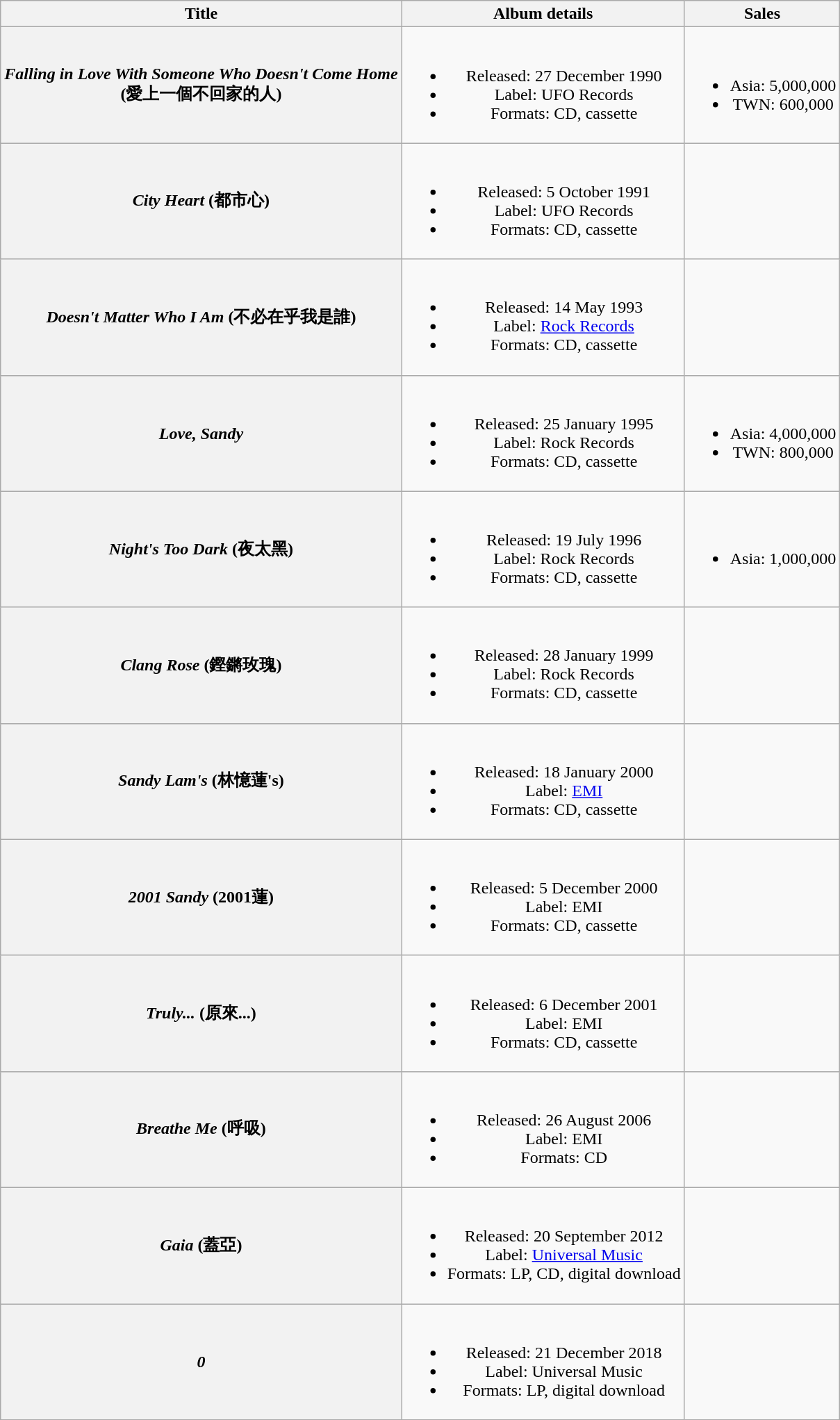<table class="wikitable plainrowheaders" style="text-align:center;">
<tr>
<th scope="col">Title</th>
<th scope="col">Album details</th>
<th scope="col">Sales</th>
</tr>
<tr>
<th scope="row"><em>Falling in Love With Someone Who Doesn't Come Home</em><br>(愛上一個不回家的人)</th>
<td><br><ul><li>Released: 27 December 1990</li><li>Label: UFO Records</li><li>Formats: CD, cassette</li></ul></td>
<td><br><ul><li>Asia: 5,000,000</li><li>TWN: 600,000</li></ul></td>
</tr>
<tr>
<th scope="row"><em>City Heart</em> (都市心)</th>
<td><br><ul><li>Released: 5 October 1991</li><li>Label: UFO Records</li><li>Formats: CD, cassette</li></ul></td>
<td></td>
</tr>
<tr>
<th scope="row"><em>Doesn't Matter Who I Am</em> (不必在乎我是誰)</th>
<td><br><ul><li>Released: 14 May 1993</li><li>Label: <a href='#'>Rock Records</a></li><li>Formats: CD, cassette</li></ul></td>
<td></td>
</tr>
<tr>
<th scope="row"><em>Love, Sandy</em></th>
<td><br><ul><li>Released: 25 January 1995</li><li>Label: Rock Records</li><li>Formats: CD, cassette</li></ul></td>
<td><br><ul><li>Asia: 4,000,000</li><li>TWN: 800,000</li></ul></td>
</tr>
<tr>
<th scope="row"><em>Night's Too Dark</em> (夜太黑)</th>
<td><br><ul><li>Released: 19 July 1996</li><li>Label: Rock Records</li><li>Formats: CD, cassette</li></ul></td>
<td><br><ul><li>Asia: 1,000,000</li></ul></td>
</tr>
<tr>
<th scope="row"><em>Clang Rose</em> (鏗鏘玫瑰)</th>
<td><br><ul><li>Released: 28 January 1999</li><li>Label: Rock Records</li><li>Formats: CD, cassette</li></ul></td>
<td></td>
</tr>
<tr>
<th scope="row"><em>Sandy Lam's</em> (林憶蓮's)</th>
<td><br><ul><li>Released: 18 January 2000</li><li>Label: <a href='#'>EMI</a></li><li>Formats: CD, cassette</li></ul></td>
<td></td>
</tr>
<tr>
<th scope="row"><em>2001 Sandy</em> (2001蓮)</th>
<td><br><ul><li>Released: 5 December 2000</li><li>Label: EMI</li><li>Formats: CD, cassette</li></ul></td>
<td></td>
</tr>
<tr>
<th scope="row"><em>Truly...</em> (原來...)</th>
<td><br><ul><li>Released: 6 December 2001</li><li>Label: EMI</li><li>Formats: CD, cassette</li></ul></td>
<td></td>
</tr>
<tr>
<th scope="row"><em>Breathe Me</em> (呼吸)</th>
<td><br><ul><li>Released: 26 August 2006</li><li>Label: EMI</li><li>Formats: CD</li></ul></td>
<td></td>
</tr>
<tr>
<th scope="row"><em>Gaia</em> (蓋亞)</th>
<td><br><ul><li>Released: 20 September 2012</li><li>Label: <a href='#'>Universal Music</a></li><li>Formats: LP, CD, digital download</li></ul></td>
<td></td>
</tr>
<tr>
<th scope="row"><em>0</em></th>
<td><br><ul><li>Released: 21 December 2018</li><li>Label: Universal Music</li><li>Formats: LP, digital download</li></ul></td>
<td></td>
</tr>
</table>
